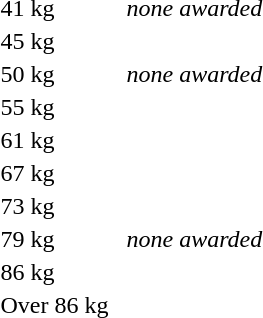<table>
<tr>
<td>41 kg</td>
<td></td>
<td></td>
<td><em>none awarded</em></td>
</tr>
<tr>
<td>45 kg</td>
<td></td>
<td></td>
<td></td>
</tr>
<tr>
<td>50 kg</td>
<td></td>
<td></td>
<td><em>none awarded</em></td>
</tr>
<tr>
<td>55 kg</td>
<td></td>
<td></td>
<td></td>
</tr>
<tr>
<td>61 kg</td>
<td></td>
<td></td>
<td></td>
</tr>
<tr>
<td>67 kg</td>
<td></td>
<td></td>
<td></td>
</tr>
<tr>
<td>73 kg</td>
<td></td>
<td></td>
<td></td>
</tr>
<tr>
<td>79 kg</td>
<td></td>
<td></td>
<td><em>none awarded</em></td>
</tr>
<tr>
<td>86 kg</td>
<td></td>
<td></td>
<td></td>
</tr>
<tr>
<td>Over 86 kg</td>
<td></td>
<td></td>
<td></td>
</tr>
</table>
